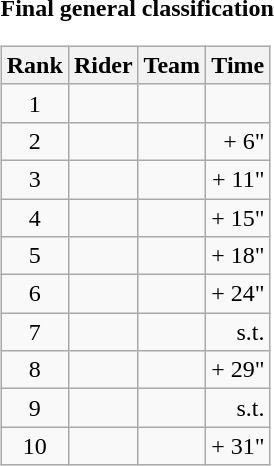<table>
<tr>
<td><strong>Final general classification</strong><br><table class="wikitable">
<tr>
<th scope="col">Rank</th>
<th scope="col">Rider</th>
<th scope="col">Team</th>
<th scope="col">Time</th>
</tr>
<tr>
<td style="text-align:center;">1</td>
<td></td>
<td></td>
<td style="text-align:right;"></td>
</tr>
<tr>
<td style="text-align:center;">2</td>
<td></td>
<td></td>
<td style="text-align:right;">+ 6"</td>
</tr>
<tr>
<td style="text-align:center;">3</td>
<td></td>
<td></td>
<td style="text-align:right;">+ 11"</td>
</tr>
<tr>
<td style="text-align:center;">4</td>
<td></td>
<td></td>
<td style="text-align:right;">+ 15"</td>
</tr>
<tr>
<td style="text-align:center;">5</td>
<td></td>
<td></td>
<td style="text-align:right;">+ 18"</td>
</tr>
<tr>
<td style="text-align:center;">6</td>
<td></td>
<td></td>
<td style="text-align:right;">+ 24"</td>
</tr>
<tr>
<td style="text-align:center;">7</td>
<td></td>
<td></td>
<td style="text-align:right;">s.t.</td>
</tr>
<tr>
<td style="text-align:center;">8</td>
<td></td>
<td></td>
<td style="text-align:right;">+ 29"</td>
</tr>
<tr>
<td style="text-align:center;">9</td>
<td></td>
<td></td>
<td style="text-align:right;">s.t.</td>
</tr>
<tr>
<td style="text-align:center;">10</td>
<td></td>
<td></td>
<td style="text-align:right;">+ 31"</td>
</tr>
</table>
</td>
</tr>
</table>
